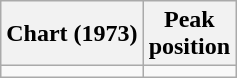<table class="wikitable">
<tr>
<th>Chart (1973)</th>
<th>Peak<br>position</th>
</tr>
<tr>
<td></td>
</tr>
</table>
